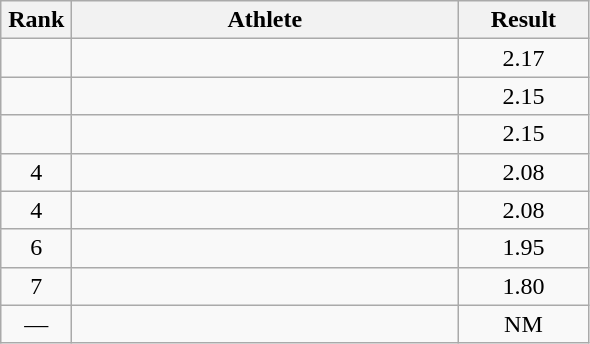<table class=wikitable style="text-align:center">
<tr>
<th width=40>Rank</th>
<th width=250>Athlete</th>
<th width=80>Result</th>
</tr>
<tr>
<td></td>
<td align=left></td>
<td>2.17</td>
</tr>
<tr>
<td></td>
<td align=left></td>
<td>2.15</td>
</tr>
<tr>
<td></td>
<td align=left></td>
<td>2.15</td>
</tr>
<tr>
<td>4</td>
<td align=left></td>
<td>2.08</td>
</tr>
<tr>
<td>4</td>
<td align=left></td>
<td>2.08</td>
</tr>
<tr>
<td>6</td>
<td align=left></td>
<td>1.95</td>
</tr>
<tr>
<td>7</td>
<td align=left></td>
<td>1.80</td>
</tr>
<tr>
<td>—</td>
<td align=left></td>
<td>NM</td>
</tr>
</table>
